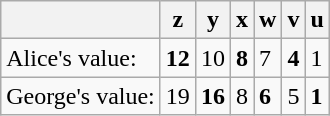<table class="wikitable">
<tr>
<th></th>
<th>z</th>
<th>y</th>
<th>x</th>
<th>w</th>
<th>v</th>
<th>u</th>
</tr>
<tr>
<td>Alice's value:</td>
<td><strong>12</strong></td>
<td>10</td>
<td><strong>8</strong></td>
<td>7</td>
<td><strong>4</strong></td>
<td>1</td>
</tr>
<tr>
<td>George's value:</td>
<td>19</td>
<td><strong>16</strong></td>
<td>8</td>
<td><strong>6</strong></td>
<td>5</td>
<td><strong>1</strong></td>
</tr>
</table>
